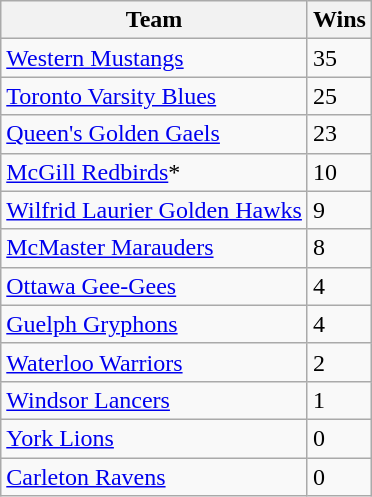<table class="wikitable sortable">
<tr>
<th>Team</th>
<th>Wins</th>
</tr>
<tr>
<td><a href='#'>Western Mustangs</a></td>
<td>35</td>
</tr>
<tr>
<td><a href='#'>Toronto Varsity Blues</a></td>
<td>25</td>
</tr>
<tr>
<td><a href='#'>Queen's Golden Gaels</a></td>
<td>23</td>
</tr>
<tr>
<td><a href='#'>McGill Redbirds</a>*</td>
<td>10</td>
</tr>
<tr>
<td><a href='#'>Wilfrid Laurier Golden Hawks</a></td>
<td>9</td>
</tr>
<tr>
<td><a href='#'>McMaster Marauders</a></td>
<td>8</td>
</tr>
<tr>
<td><a href='#'>Ottawa Gee-Gees</a></td>
<td>4</td>
</tr>
<tr>
<td><a href='#'>Guelph Gryphons</a></td>
<td>4</td>
</tr>
<tr>
<td><a href='#'>Waterloo Warriors</a></td>
<td>2</td>
</tr>
<tr>
<td><a href='#'>Windsor Lancers</a></td>
<td>1</td>
</tr>
<tr>
<td><a href='#'>York Lions</a></td>
<td>0</td>
</tr>
<tr>
<td><a href='#'>Carleton Ravens</a></td>
<td>0</td>
</tr>
</table>
